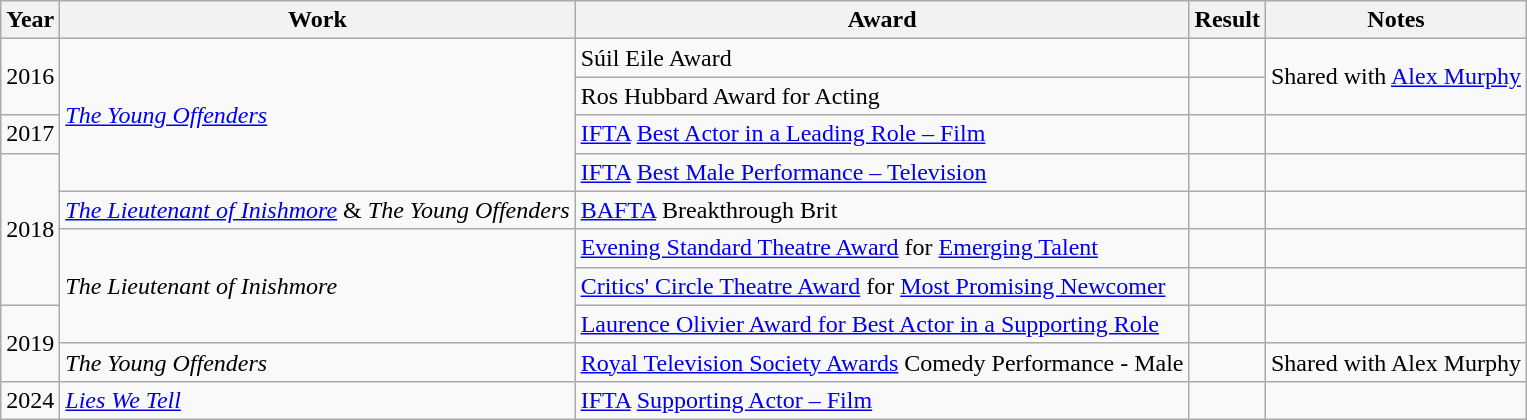<table class="wikitable sortable">
<tr>
<th>Year</th>
<th>Work</th>
<th>Award</th>
<th>Result</th>
<th class="unsortable">Notes</th>
</tr>
<tr>
<td rowspan="2">2016</td>
<td rowspan="4"><em><a href='#'>The Young Offenders</a></em></td>
<td>Súil Eile Award</td>
<td></td>
<td rowspan="2">Shared with <a href='#'>Alex Murphy</a></td>
</tr>
<tr>
<td>Ros Hubbard Award for Acting</td>
<td></td>
</tr>
<tr>
<td>2017</td>
<td><a href='#'>IFTA</a> <a href='#'>Best Actor in a Leading Role – Film</a></td>
<td></td>
<td></td>
</tr>
<tr>
<td rowspan="4">2018</td>
<td><a href='#'>IFTA</a> <a href='#'>Best Male Performance – Television</a></td>
<td></td>
<td></td>
</tr>
<tr>
<td><em><a href='#'>The Lieutenant of Inishmore</a></em> & <em>The Young Offenders</em></td>
<td><a href='#'>BAFTA</a> Breakthrough Brit</td>
<td></td>
<td></td>
</tr>
<tr>
<td rowspan="3"><em>The Lieutenant of Inishmore</em></td>
<td><a href='#'>Evening Standard Theatre Award</a> for <a href='#'>Emerging Talent</a></td>
<td></td>
<td></td>
</tr>
<tr>
<td><a href='#'>Critics' Circle Theatre Award</a> for <a href='#'>Most Promising Newcomer</a></td>
<td></td>
<td></td>
</tr>
<tr>
<td rowspan="2">2019</td>
<td><a href='#'>Laurence Olivier Award for Best Actor in a Supporting Role</a></td>
<td></td>
<td></td>
</tr>
<tr>
<td><em>The Young Offenders</em></td>
<td><a href='#'>Royal Television Society Awards</a> Comedy Performance - Male</td>
<td></td>
<td>Shared with Alex Murphy</td>
</tr>
<tr>
<td>2024</td>
<td><em><a href='#'>Lies We Tell</a></em></td>
<td><a href='#'>IFTA</a> <a href='#'>Supporting Actor – Film</a></td>
<td></td>
<td></td>
</tr>
</table>
